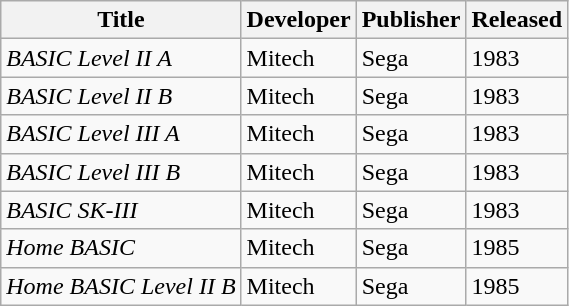<table class="wikitable sortable">
<tr>
<th>Title<br></th>
<th>Developer</th>
<th>Publisher</th>
<th>Released</th>
</tr>
<tr>
<td><em>BASIC Level II A</em></td>
<td>Mitech</td>
<td>Sega</td>
<td>1983</td>
</tr>
<tr>
<td><em>BASIC Level II B</em></td>
<td>Mitech</td>
<td>Sega</td>
<td>1983</td>
</tr>
<tr>
<td><em>BASIC Level III A</em></td>
<td>Mitech</td>
<td>Sega</td>
<td>1983</td>
</tr>
<tr>
<td><em>BASIC Level III B</em></td>
<td>Mitech</td>
<td>Sega</td>
<td>1983</td>
</tr>
<tr>
<td><em>BASIC SK-III</em></td>
<td>Mitech</td>
<td>Sega</td>
<td>1983</td>
</tr>
<tr>
<td><em>Home BASIC</em></td>
<td>Mitech</td>
<td>Sega</td>
<td>1985</td>
</tr>
<tr>
<td><em>Home BASIC Level II B</em></td>
<td>Mitech</td>
<td>Sega</td>
<td>1985</td>
</tr>
</table>
